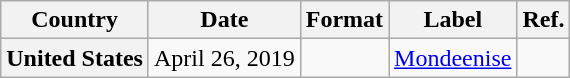<table class="wikitable plainrowheaders">
<tr>
<th scope="col">Country</th>
<th scope="col">Date</th>
<th scope="col">Format</th>
<th scope="col">Label</th>
<th scope="col">Ref.</th>
</tr>
<tr>
<th scope="row">United States</th>
<td>April 26, 2019</td>
<td></td>
<td><a href='#'>Mondeenise</a></td>
<td></td>
</tr>
</table>
